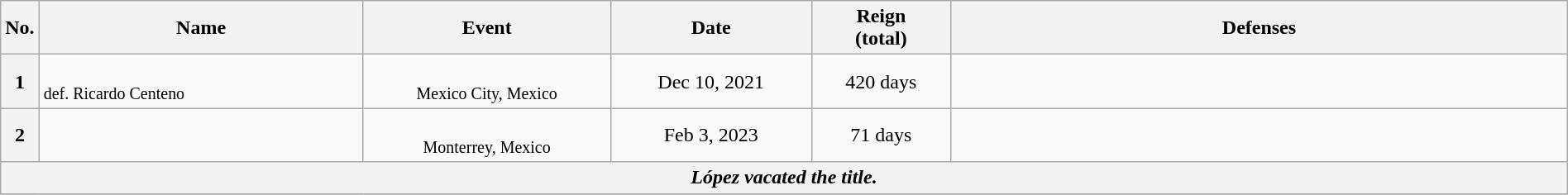<table class="wikitable" style="width:100%; font-size:100%;">
<tr>
<th style= width:1%;">No.</th>
<th style= width:21%;">Name</th>
<th style= width:16%;">Event</th>
<th style=width:13%;">Date</th>
<th style=width:9%;">Reign<br>(total)</th>
<th style= width:49%;">Defenses</th>
</tr>
<tr>
<th>1</th>
<td align=left><br><small>def. Ricardo Centeno</small></td>
<td align=center><br><small>Mexico City, Mexico</small></td>
<td align=center>Dec 10, 2021</td>
<td align=center>420 days</td>
<td></td>
</tr>
<tr>
<th>2</th>
<td align=left></td>
<td align=center><br><small>Monterrey, Mexico</small></td>
<td align=center>Feb 3, 2023</td>
<td align=center>71 days</td>
<td></td>
</tr>
<tr>
<th align="center" colspan="6"><em>López vacated the title.</em></th>
</tr>
<tr>
</tr>
</table>
